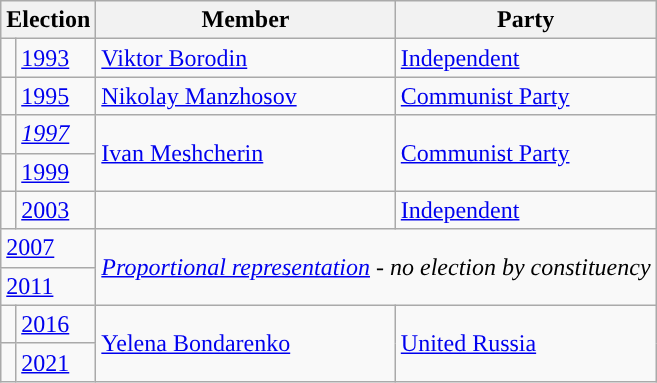<table class="wikitable">
<tr>
<th colspan="2">Election</th>
<th>Member</th>
<th>Party</th>
</tr>
<tr>
<td style="background-color:"></td>
<td><a href='#'>1993</a></td>
<td><a href='#'>Viktor Borodin</a></td>
<td><a href='#'>Independent</a></td>
</tr>
<tr>
<td style="background-color:"></td>
<td><a href='#'>1995</a></td>
<td><a href='#'>Nikolay Manzhosov</a></td>
<td><a href='#'>Communist Party</a></td>
</tr>
<tr>
<td style="background-color:"></td>
<td><em><a href='#'>1997</a></em></td>
<td rowspan=2><a href='#'>Ivan Meshcherin</a></td>
<td rowspan=2><a href='#'>Communist Party</a></td>
</tr>
<tr>
<td style="background-color:"></td>
<td><a href='#'>1999</a></td>
</tr>
<tr>
<td style="background-color:"></td>
<td><a href='#'>2003</a></td>
<td></td>
<td><a href='#'>Independent</a></td>
</tr>
<tr>
<td colspan=2><a href='#'>2007</a></td>
<td colspan=2 rowspan=2><em><a href='#'>Proportional representation</a> - no election by constituency</em></td>
</tr>
<tr>
<td colspan=2><a href='#'>2011</a></td>
</tr>
<tr>
<td style="background-color: "></td>
<td><a href='#'>2016</a></td>
<td rowspan=2><a href='#'>Yelena Bondarenko</a></td>
<td rowspan=2><a href='#'>United Russia</a></td>
</tr>
<tr>
<td style="background-color: "></td>
<td><a href='#'>2021</a></td>
</tr>
</table>
